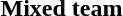<table>
<tr>
<th rowspan=2 style="text-align:left;">Mixed team</th>
<td rowspan=2></td>
<td rowspan=2></td>
<td></td>
</tr>
<tr>
<td></td>
</tr>
</table>
